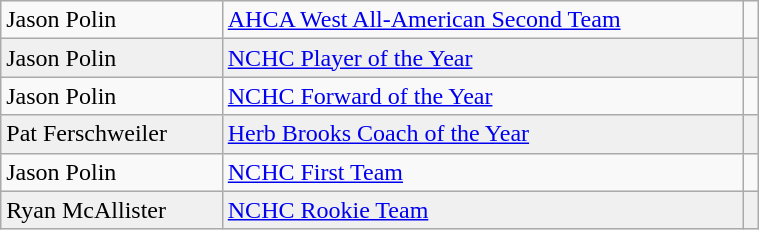<table class="wikitable" width=40%>
<tr>
<td>Jason Polin</td>
<td rowspan=1><a href='#'>AHCA West All-American Second Team</a></td>
<td rowspan=1></td>
</tr>
<tr bgcolor=f0f0f0>
<td>Jason Polin</td>
<td><a href='#'>NCHC Player of the Year</a></td>
<td></td>
</tr>
<tr>
<td>Jason Polin</td>
<td><a href='#'>NCHC Forward of the Year</a></td>
<td></td>
</tr>
<tr bgcolor=f0f0f0>
<td>Pat Ferschweiler</td>
<td><a href='#'>Herb Brooks Coach of the Year</a></td>
<td></td>
</tr>
<tr>
<td>Jason Polin</td>
<td rowspan=1><a href='#'>NCHC First Team</a></td>
<td rowspan=1></td>
</tr>
<tr bgcolor=f0f0f0>
<td>Ryan McAllister</td>
<td rowspan=1><a href='#'>NCHC Rookie Team</a></td>
<td rowspan=1></td>
</tr>
</table>
